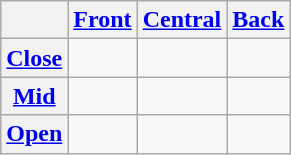<table class="wikitable" style="text-align:center;">
<tr>
<th></th>
<th><a href='#'>Front</a></th>
<th><a href='#'>Central</a></th>
<th><a href='#'>Back</a></th>
</tr>
<tr>
<th><a href='#'>Close</a></th>
<td></td>
<td></td>
<td></td>
</tr>
<tr>
<th><a href='#'>Mid</a></th>
<td> </td>
<td></td>
<td> </td>
</tr>
<tr>
<th><a href='#'>Open</a></th>
<td></td>
<td></td>
<td></td>
</tr>
</table>
